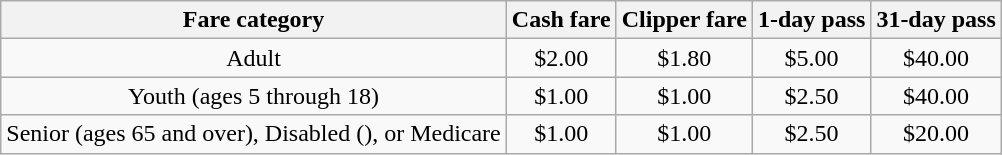<table class="wikitable" style="text-align:center">
<tr>
<th>Fare category</th>
<th>Cash fare</th>
<th>Clipper fare</th>
<th>1-day pass</th>
<th>31-day pass</th>
</tr>
<tr>
<td>Adult</td>
<td>$2.00</td>
<td>$1.80</td>
<td>$5.00</td>
<td>$40.00</td>
</tr>
<tr>
<td>Youth (ages 5 through 18)</td>
<td>$1.00</td>
<td>$1.00</td>
<td>$2.50</td>
<td>$40.00</td>
</tr>
<tr>
<td>Senior (ages 65 and over), Disabled (), or Medicare</td>
<td>$1.00</td>
<td>$1.00</td>
<td>$2.50</td>
<td>$20.00</td>
</tr>
</table>
